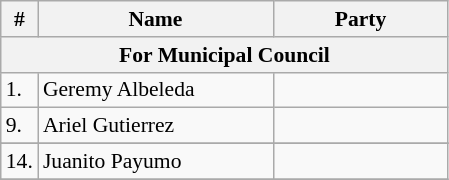<table class="wikitable" style="font-size:90%">
<tr>
<th>#</th>
<th width=150px>Name</th>
<th colspan=2 width=110px>Party</th>
</tr>
<tr>
<th colspan="5">For Municipal Council</th>
</tr>
<tr>
<td>1.</td>
<td>Geremy Albeleda</td>
<td></td>
</tr>
<tr>
<td>9.</td>
<td>Ariel Gutierrez</td>
<td></td>
</tr>
<tr>
</tr>
<tr>
<td>14.</td>
<td>Juanito Payumo</td>
<td></td>
</tr>
<tr>
</tr>
</table>
